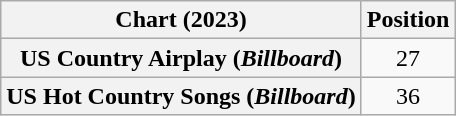<table class="wikitable sortable plainrowheaders" style="text-align:center">
<tr>
<th scope="col">Chart (2023)</th>
<th scope="col">Position</th>
</tr>
<tr>
<th scope="row">US Country Airplay (<em>Billboard</em>)</th>
<td>27</td>
</tr>
<tr>
<th scope="row">US Hot Country Songs (<em>Billboard</em>)</th>
<td>36</td>
</tr>
</table>
